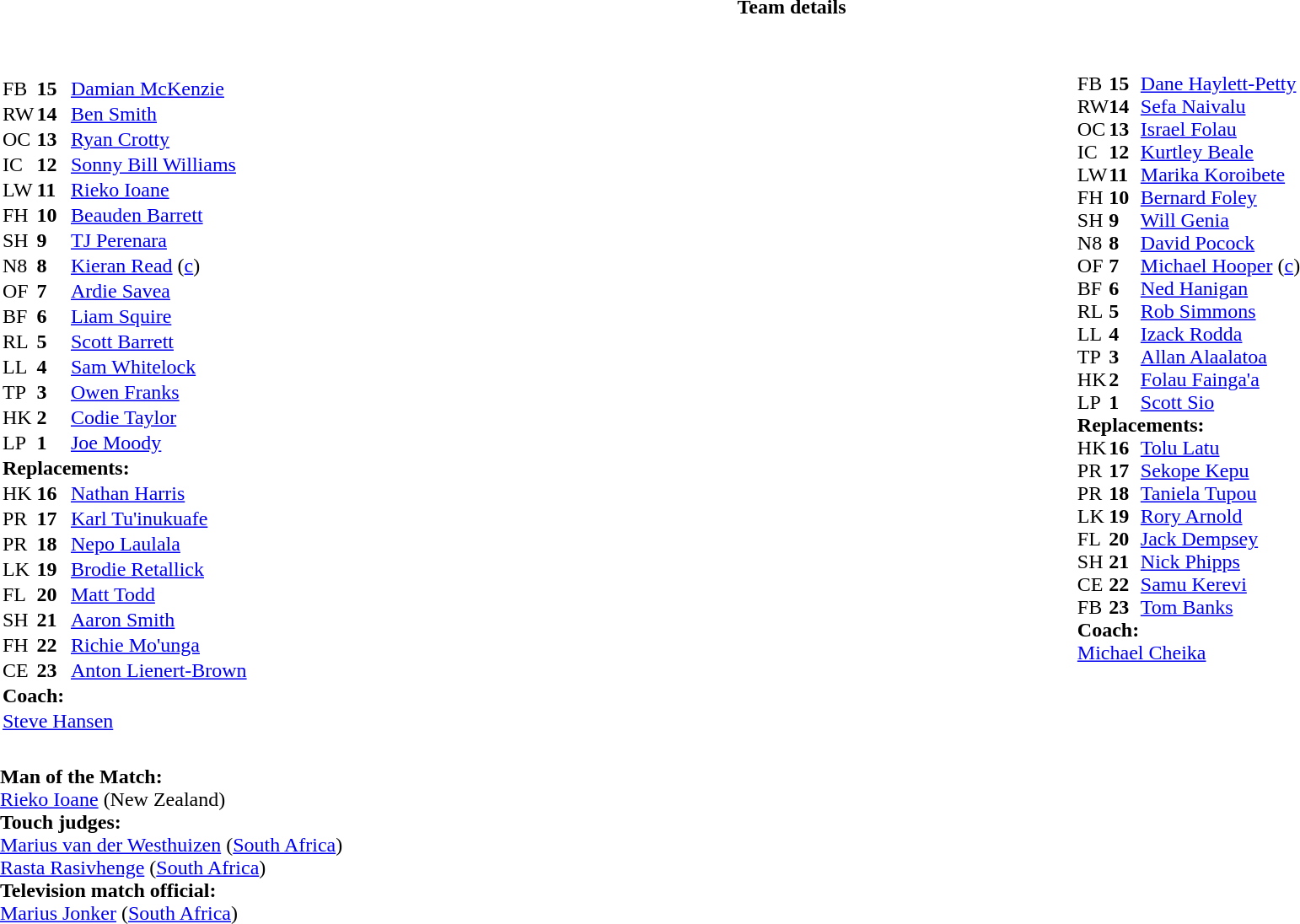<table border="0" style="width:100%" class="collapsible collapsed">
<tr>
<th>Team details</th>
</tr>
<tr>
<td><br><table style="width:100%">
<tr>
<td style="vertical-align:top;width:50%"><br><table style="cellspacing="0" cellpadding="0">
<tr>
<th width="25"></th>
<th width="25"></th>
</tr>
<tr>
<td>FB</td>
<td><strong>15</strong></td>
<td><a href='#'>Damian McKenzie</a></td>
<td></td>
<td></td>
</tr>
<tr>
<td>RW</td>
<td><strong>14</strong></td>
<td><a href='#'>Ben Smith</a></td>
</tr>
<tr>
<td>OC</td>
<td><strong>13</strong></td>
<td><a href='#'>Ryan Crotty</a></td>
<td></td>
<td></td>
</tr>
<tr>
<td>IC</td>
<td><strong>12</strong></td>
<td><a href='#'>Sonny Bill Williams</a></td>
</tr>
<tr>
<td>LW</td>
<td><strong>11</strong></td>
<td><a href='#'>Rieko Ioane</a></td>
</tr>
<tr>
<td>FH</td>
<td><strong>10</strong></td>
<td><a href='#'>Beauden Barrett</a></td>
</tr>
<tr>
<td>SH</td>
<td><strong>9</strong></td>
<td><a href='#'>TJ Perenara</a></td>
<td></td>
<td></td>
</tr>
<tr>
<td>N8</td>
<td><strong>8</strong></td>
<td><a href='#'>Kieran Read</a> (<a href='#'>c</a>)</td>
</tr>
<tr>
<td>OF</td>
<td><strong>7</strong></td>
<td><a href='#'>Ardie Savea</a></td>
</tr>
<tr>
<td>BF</td>
<td><strong>6</strong></td>
<td><a href='#'>Liam Squire</a></td>
<td></td>
<td></td>
</tr>
<tr>
<td>RL</td>
<td><strong>5</strong></td>
<td><a href='#'>Scott Barrett</a></td>
</tr>
<tr>
<td>LL</td>
<td><strong>4</strong></td>
<td><a href='#'>Sam Whitelock</a></td>
<td></td>
<td></td>
</tr>
<tr>
<td>TP</td>
<td><strong>3</strong></td>
<td><a href='#'>Owen Franks</a></td>
<td></td>
<td></td>
</tr>
<tr>
<td>HK</td>
<td><strong>2</strong></td>
<td><a href='#'>Codie Taylor</a></td>
<td></td>
<td></td>
</tr>
<tr>
<td>LP</td>
<td><strong>1</strong></td>
<td><a href='#'>Joe Moody</a></td>
<td></td>
<td></td>
</tr>
<tr>
<td colspan="3"><strong>Replacements:</strong></td>
</tr>
<tr>
<td>HK</td>
<td><strong>16</strong></td>
<td><a href='#'>Nathan Harris</a></td>
<td></td>
<td></td>
</tr>
<tr>
<td>PR</td>
<td><strong>17</strong></td>
<td><a href='#'>Karl Tu'inukuafe</a></td>
<td></td>
<td></td>
</tr>
<tr>
<td>PR</td>
<td><strong>18</strong></td>
<td><a href='#'>Nepo Laulala</a></td>
<td></td>
<td></td>
</tr>
<tr>
<td>LK</td>
<td><strong>19</strong></td>
<td><a href='#'>Brodie Retallick</a></td>
<td></td>
<td></td>
</tr>
<tr>
<td>FL</td>
<td><strong>20</strong></td>
<td><a href='#'>Matt Todd</a></td>
<td></td>
<td></td>
</tr>
<tr>
<td>SH</td>
<td><strong>21</strong></td>
<td><a href='#'>Aaron Smith</a></td>
<td></td>
<td></td>
</tr>
<tr>
<td>FH</td>
<td><strong>22</strong></td>
<td><a href='#'>Richie Mo'unga</a></td>
<td></td>
<td></td>
</tr>
<tr>
<td>CE</td>
<td><strong>23</strong></td>
<td><a href='#'>Anton Lienert-Brown</a></td>
<td></td>
<td></td>
</tr>
<tr>
<td colspan="3"><strong>Coach:</strong></td>
</tr>
<tr>
<td colspan="4"> <a href='#'>Steve Hansen</a></td>
</tr>
</table>
</td>
<td style="vertical-align:top;width:50%"><br><table cellspacing="0" cellpadding="0" style="margin:auto">
<tr>
<th width="25"></th>
<th width="25"></th>
</tr>
<tr>
<td>FB</td>
<td><strong>15</strong></td>
<td><a href='#'>Dane Haylett-Petty</a></td>
<td></td>
<td></td>
</tr>
<tr>
<td>RW</td>
<td><strong>14</strong></td>
<td><a href='#'>Sefa Naivalu</a></td>
<td></td>
<td></td>
</tr>
<tr>
<td>OC</td>
<td><strong>13</strong></td>
<td><a href='#'>Israel Folau</a></td>
</tr>
<tr>
<td>IC</td>
<td><strong>12</strong></td>
<td><a href='#'>Kurtley Beale</a></td>
</tr>
<tr>
<td>LW</td>
<td><strong>11</strong></td>
<td><a href='#'>Marika Koroibete</a></td>
<td></td>
<td></td>
<td></td>
<td></td>
</tr>
<tr>
<td>FH</td>
<td><strong>10</strong></td>
<td><a href='#'>Bernard Foley</a></td>
</tr>
<tr>
<td>SH</td>
<td><strong>9</strong></td>
<td><a href='#'>Will Genia</a></td>
<td></td>
<td></td>
</tr>
<tr>
<td>N8</td>
<td><strong>8</strong></td>
<td><a href='#'>David Pocock</a></td>
</tr>
<tr>
<td>OF</td>
<td><strong>7</strong></td>
<td><a href='#'>Michael Hooper</a> (<a href='#'>c</a>)</td>
</tr>
<tr>
<td>BF</td>
<td><strong>6</strong></td>
<td><a href='#'>Ned Hanigan</a></td>
<td></td>
<td></td>
</tr>
<tr>
<td>RL</td>
<td><strong>5</strong></td>
<td><a href='#'>Rob Simmons</a></td>
<td></td>
<td></td>
</tr>
<tr>
<td>LL</td>
<td><strong>4</strong></td>
<td><a href='#'>Izack Rodda</a></td>
</tr>
<tr>
<td>TP</td>
<td><strong>3</strong></td>
<td><a href='#'>Allan Alaalatoa</a></td>
<td></td>
<td></td>
</tr>
<tr>
<td>HK</td>
<td><strong>2</strong></td>
<td><a href='#'>Folau Fainga'a</a></td>
<td></td>
<td></td>
<td></td>
<td></td>
</tr>
<tr>
<td>LP</td>
<td><strong>1</strong></td>
<td><a href='#'>Scott Sio</a></td>
<td></td>
<td></td>
</tr>
<tr>
<td colspan="3"><strong>Replacements:</strong></td>
</tr>
<tr>
<td>HK</td>
<td><strong>16</strong></td>
<td><a href='#'>Tolu Latu</a></td>
<td></td>
<td></td>
</tr>
<tr>
<td>PR</td>
<td><strong>17</strong></td>
<td><a href='#'>Sekope Kepu</a></td>
<td></td>
<td></td>
</tr>
<tr>
<td>PR</td>
<td><strong>18</strong></td>
<td><a href='#'>Taniela Tupou</a></td>
<td></td>
<td></td>
</tr>
<tr>
<td>LK</td>
<td><strong>19</strong></td>
<td><a href='#'>Rory Arnold</a></td>
<td></td>
<td></td>
</tr>
<tr>
<td>FL</td>
<td><strong>20</strong></td>
<td><a href='#'>Jack Dempsey</a></td>
<td></td>
<td></td>
</tr>
<tr>
<td>SH</td>
<td><strong>21</strong></td>
<td><a href='#'>Nick Phipps</a></td>
<td></td>
<td></td>
</tr>
<tr>
<td>CE</td>
<td><strong>22</strong></td>
<td><a href='#'>Samu Kerevi</a></td>
<td></td>
<td></td>
</tr>
<tr>
<td>FB</td>
<td><strong>23</strong></td>
<td><a href='#'>Tom Banks</a></td>
<td></td>
<td></td>
</tr>
<tr>
<td colspan="3"><strong>Coach:</strong></td>
</tr>
<tr>
<td colspan="4"> <a href='#'>Michael Cheika</a></td>
</tr>
</table>
</td>
</tr>
</table>
<table style="width:100%">
<tr>
<td><br><strong>Man of the Match:</strong>
<br> <a href='#'>Rieko Ioane</a> (New Zealand)<br><strong>Touch judges:</strong>
<br><a href='#'>Marius van der Westhuizen</a> (<a href='#'>South Africa</a>)
<br><a href='#'>Rasta Rasivhenge</a> (<a href='#'>South Africa</a>)
<br><strong>Television match official:</strong>
<br><a href='#'>Marius Jonker</a> (<a href='#'>South Africa</a>)</td>
</tr>
</table>
</td>
</tr>
</table>
